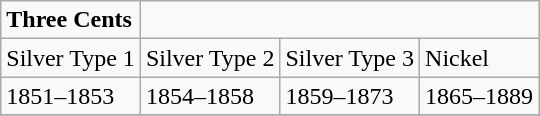<table class="wikitable">
<tr>
<td 1864–1873><strong>Three Cents</strong></td>
</tr>
<tr>
<td>Silver Type 1</td>
<td>Silver Type 2</td>
<td>Silver Type 3</td>
<td>Nickel</td>
</tr>
<tr>
<td>1851–1853</td>
<td>1854–1858</td>
<td>1859–1873</td>
<td>1865–1889</td>
</tr>
<tr>
</tr>
</table>
